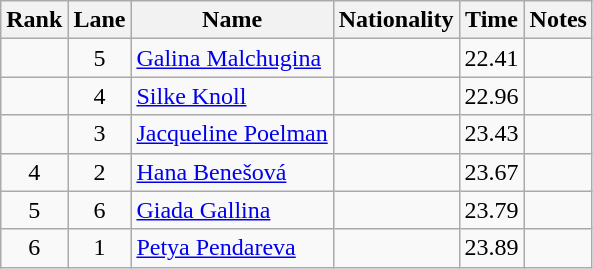<table class="wikitable sortable" style="text-align:center">
<tr>
<th>Rank</th>
<th>Lane</th>
<th>Name</th>
<th>Nationality</th>
<th>Time</th>
<th>Notes</th>
</tr>
<tr>
<td></td>
<td>5</td>
<td align="left"><a href='#'>Galina Malchugina</a></td>
<td align=left></td>
<td>22.41</td>
<td></td>
</tr>
<tr>
<td></td>
<td>4</td>
<td align="left"><a href='#'>Silke Knoll</a></td>
<td align=left></td>
<td>22.96</td>
<td></td>
</tr>
<tr>
<td></td>
<td>3</td>
<td align="left"><a href='#'>Jacqueline Poelman</a></td>
<td align=left></td>
<td>23.43</td>
<td></td>
</tr>
<tr>
<td>4</td>
<td>2</td>
<td align="left"><a href='#'>Hana Benešová</a></td>
<td align=left></td>
<td>23.67</td>
<td></td>
</tr>
<tr>
<td>5</td>
<td>6</td>
<td align="left"><a href='#'>Giada Gallina</a></td>
<td align=left></td>
<td>23.79</td>
<td></td>
</tr>
<tr>
<td>6</td>
<td>1</td>
<td align="left"><a href='#'>Petya Pendareva</a></td>
<td align=left></td>
<td>23.89</td>
<td></td>
</tr>
</table>
